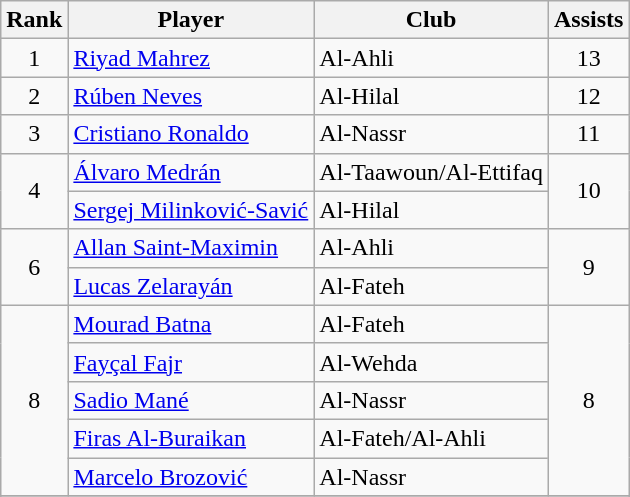<table class="wikitable" style="text-align:center">
<tr>
<th>Rank</th>
<th>Player</th>
<th>Club</th>
<th>Assists</th>
</tr>
<tr>
<td>1</td>
<td align="left"> <a href='#'>Riyad Mahrez</a></td>
<td align="left">Al-Ahli</td>
<td>13</td>
</tr>
<tr>
<td>2</td>
<td align="left"> <a href='#'>Rúben Neves</a></td>
<td align="left">Al-Hilal</td>
<td>12</td>
</tr>
<tr>
<td>3</td>
<td align="left"> <a href='#'>Cristiano Ronaldo</a></td>
<td align="left">Al-Nassr</td>
<td>11</td>
</tr>
<tr>
<td rowspan=2>4</td>
<td align="left"> <a href='#'>Álvaro Medrán</a></td>
<td align="left">Al-Taawoun/Al-Ettifaq</td>
<td rowspan=2>10</td>
</tr>
<tr>
<td align="left"> <a href='#'>Sergej Milinković-Savić</a></td>
<td align="left">Al-Hilal</td>
</tr>
<tr>
<td rowspan=2>6</td>
<td align="left"> <a href='#'>Allan Saint-Maximin</a></td>
<td align="left">Al-Ahli</td>
<td rowspan=2>9</td>
</tr>
<tr>
<td align="left"> <a href='#'>Lucas Zelarayán</a></td>
<td align="left">Al-Fateh</td>
</tr>
<tr>
<td rowspan=5>8</td>
<td align="left"> <a href='#'>Mourad Batna</a></td>
<td align="left">Al-Fateh</td>
<td rowspan=5>8</td>
</tr>
<tr>
<td align="left"> <a href='#'>Fayçal Fajr</a></td>
<td align="left">Al-Wehda</td>
</tr>
<tr>
<td align="left"> <a href='#'>Sadio Mané</a></td>
<td align="left">Al-Nassr</td>
</tr>
<tr>
<td align="left"> <a href='#'>Firas Al-Buraikan</a></td>
<td align="left">Al-Fateh/Al-Ahli</td>
</tr>
<tr>
<td align="left"> <a href='#'>Marcelo Brozović</a></td>
<td align="left">Al-Nassr</td>
</tr>
<tr>
</tr>
<tr>
</tr>
</table>
